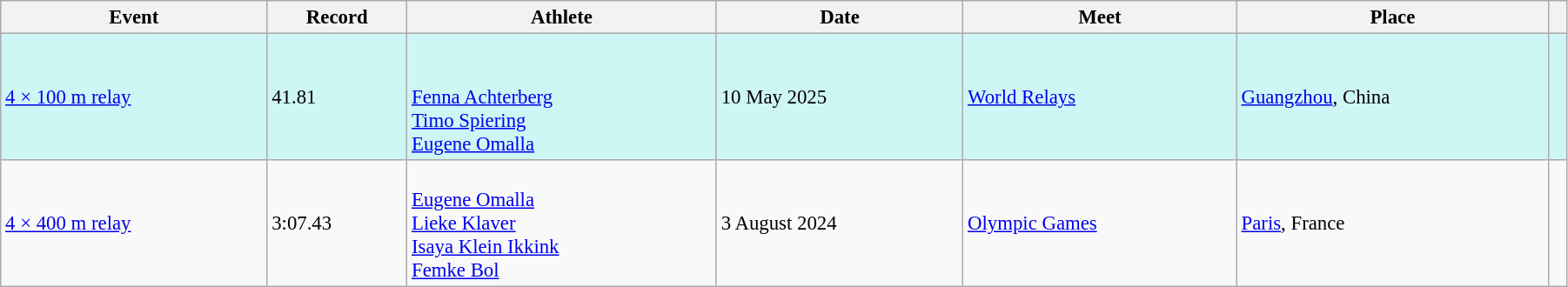<table class="wikitable" style="font-size:95%; width: 95%;">
<tr>
<th>Event</th>
<th>Record</th>
<th>Athlete</th>
<th>Date</th>
<th>Meet</th>
<th>Place</th>
<th></th>
</tr>
<tr style="background:#CEF6F5;">
<td><a href='#'>4 × 100 m relay</a></td>
<td>41.81</td>
<td><br><br><a href='#'>Fenna Achterberg</a><br><a href='#'>Timo Spiering</a><br><a href='#'>Eugene Omalla</a></td>
<td>10 May 2025</td>
<td><a href='#'>World Relays</a></td>
<td><a href='#'>Guangzhou</a>, China</td>
<td></td>
</tr>
<tr>
<td><a href='#'>4 × 400 m relay</a></td>
<td>3:07.43</td>
<td><br><a href='#'>Eugene Omalla</a><br><a href='#'>Lieke Klaver</a><br><a href='#'>Isaya Klein Ikkink</a><br><a href='#'>Femke Bol</a></td>
<td>3 August 2024</td>
<td><a href='#'>Olympic Games</a></td>
<td><a href='#'>Paris</a>, France</td>
<td></td>
</tr>
</table>
